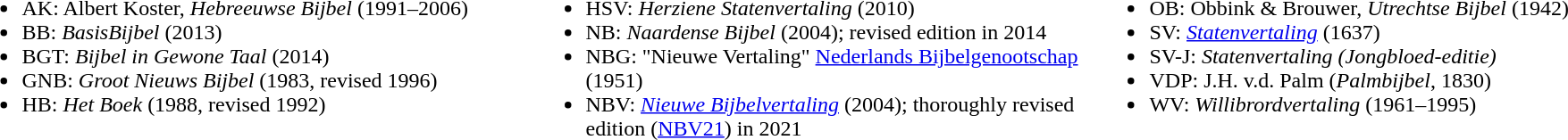<table>
<tr>
<td valign="top" width="33%"><br><ul><li>AK: Albert Koster, <em>Hebreeuwse Bijbel</em> (1991–2006)</li><li>BB: <em>BasisBijbel</em> (2013)</li><li>BGT: <em>Bijbel in Gewone Taal</em> (2014)</li><li>GNB: <em>Groot Nieuws Bijbel</em> (1983, revised 1996)</li><li>HB: <em>Het Boek</em> (1988, revised 1992)</li></ul></td>
<td valign="top" width="33%"><br><ul><li>HSV: <em>Herziene Statenvertaling </em>(2010)</li><li>NB: <em>Naardense Bijbel</em> (2004); revised edition in 2014</li><li>NBG: "Nieuwe Vertaling" <a href='#'>Nederlands Bijbelgenootschap</a> (1951)</li><li>NBV: <em><a href='#'>Nieuwe Bijbelvertaling</a></em> (2004); thoroughly revised edition (<a href='#'>NBV21</a>) in 2021</li></ul></td>
<td valign="top" width="33%"><br><ul><li>OB: Obbink & Brouwer, <em>Utrechtse Bijbel</em> (1942)</li><li>SV: <em><a href='#'>Statenvertaling</a></em> (1637)</li><li>SV-J: <em>Statenvertaling (Jongbloed-editie)</em></li><li>VDP: J.H. v.d. Palm (<em>Palmbijbel</em>, 1830)</li><li>WV: <em>Willibrordvertaling</em> (1961–1995)</li></ul></td>
</tr>
</table>
